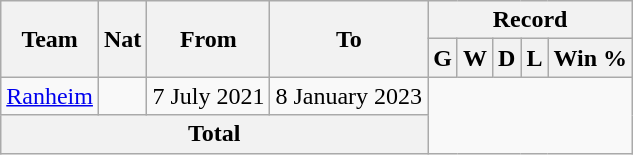<table class="wikitable" style="text-align: center">
<tr>
<th rowspan="2">Team</th>
<th rowspan="2">Nat</th>
<th rowspan="2">From</th>
<th rowspan="2">To</th>
<th colspan="5">Record</th>
</tr>
<tr>
<th>G</th>
<th>W</th>
<th>D</th>
<th>L</th>
<th>Win %</th>
</tr>
<tr>
<td align=left><a href='#'>Ranheim</a></td>
<td></td>
<td align=left>7 July 2021</td>
<td align=left>8 January 2023<br></td>
</tr>
<tr>
<th colspan="4">Total<br></th>
</tr>
</table>
